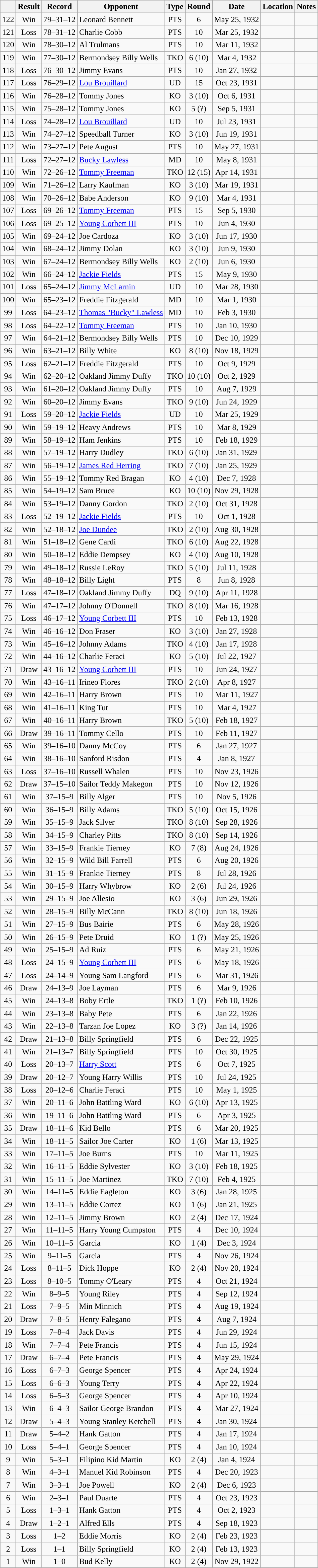<table class="wikitable" style="text-align:center">
<tr>
<th></th>
<th>Result</th>
<th>Record</th>
<th>Opponent</th>
<th>Type</th>
<th>Round</th>
<th>Date</th>
<th>Location</th>
<th>Notes</th>
</tr>
<tr>
<td>122</td>
<td>Win</td>
<td>79–31–12</td>
<td style="text-align:left;">Leonard Bennett</td>
<td>PTS</td>
<td>6</td>
<td>May 25, 1932</td>
<td style="text-align:left;"></td>
<td></td>
</tr>
<tr>
<td>121</td>
<td>Loss</td>
<td>78–31–12</td>
<td style="text-align:left;">Charlie Cobb</td>
<td>PTS</td>
<td>10</td>
<td>Mar 25, 1932</td>
<td style="text-align:left;"></td>
<td></td>
</tr>
<tr>
<td>120</td>
<td>Win</td>
<td>78–30–12</td>
<td style="text-align:left;">Al Trulmans</td>
<td>PTS</td>
<td>10</td>
<td>Mar 11, 1932</td>
<td style="text-align:left;"></td>
<td></td>
</tr>
<tr>
<td>119</td>
<td>Win</td>
<td>77–30–12</td>
<td style="text-align:left;">Bermondsey Billy Wells</td>
<td>TKO</td>
<td>6 (10)</td>
<td>Mar 4, 1932</td>
<td style="text-align:left;"></td>
<td></td>
</tr>
<tr>
<td>118</td>
<td>Loss</td>
<td>76–30–12</td>
<td style="text-align:left;">Jimmy Evans</td>
<td>PTS</td>
<td>10</td>
<td>Jan 27, 1932</td>
<td style="text-align:left;"></td>
<td></td>
</tr>
<tr>
<td>117</td>
<td>Loss</td>
<td>76–29–12</td>
<td style="text-align:left;"><a href='#'>Lou Brouillard</a></td>
<td>UD</td>
<td>15</td>
<td>Oct 23, 1931</td>
<td style="text-align:left;"></td>
<td style="text-align:left;"></td>
</tr>
<tr>
<td>116</td>
<td>Win</td>
<td>76–28–12</td>
<td style="text-align:left;">Tommy Jones</td>
<td>KO</td>
<td>3 (10)</td>
<td>Oct 6, 1931</td>
<td style="text-align:left;"></td>
<td></td>
</tr>
<tr>
<td>115</td>
<td>Win</td>
<td>75–28–12</td>
<td style="text-align:left;">Tommy Jones</td>
<td>KO</td>
<td>5 (?)</td>
<td>Sep 5, 1931</td>
<td style="text-align:left;"></td>
<td></td>
</tr>
<tr>
<td>114</td>
<td>Loss</td>
<td>74–28–12</td>
<td style="text-align:left;"><a href='#'>Lou Brouillard</a></td>
<td>UD</td>
<td>10</td>
<td>Jul 23, 1931</td>
<td style="text-align:left;"></td>
<td></td>
</tr>
<tr>
<td>113</td>
<td>Win</td>
<td>74–27–12</td>
<td style="text-align:left;">Speedball Turner</td>
<td>KO</td>
<td>3 (10)</td>
<td>Jun 19, 1931</td>
<td style="text-align:left;"></td>
<td></td>
</tr>
<tr>
<td>112</td>
<td>Win</td>
<td>73–27–12</td>
<td style="text-align:left;">Pete August</td>
<td>PTS</td>
<td>10</td>
<td>May 27, 1931</td>
<td style="text-align:left;"></td>
<td></td>
</tr>
<tr>
<td>111</td>
<td>Loss</td>
<td>72–27–12</td>
<td style="text-align:left;"><a href='#'>Bucky Lawless</a></td>
<td>MD</td>
<td>10</td>
<td>May 8, 1931</td>
<td style="text-align:left;"></td>
<td></td>
</tr>
<tr>
<td>110</td>
<td>Win</td>
<td>72–26–12</td>
<td style="text-align:left;"><a href='#'>Tommy Freeman</a></td>
<td>TKO</td>
<td>12 (15)</td>
<td>Apr 14, 1931</td>
<td style="text-align:left;"></td>
<td style="text-align:left;"></td>
</tr>
<tr>
<td>109</td>
<td>Win</td>
<td>71–26–12</td>
<td style="text-align:left;">Larry Kaufman</td>
<td>KO</td>
<td>3 (10)</td>
<td>Mar 19, 1931</td>
<td style="text-align:left;"></td>
<td></td>
</tr>
<tr>
<td>108</td>
<td>Win</td>
<td>70–26–12</td>
<td style="text-align:left;">Babe Anderson</td>
<td>KO</td>
<td>9 (10)</td>
<td>Mar 4, 1931</td>
<td style="text-align:left;"></td>
<td></td>
</tr>
<tr>
<td>107</td>
<td>Loss</td>
<td>69–26–12</td>
<td style="text-align:left;"><a href='#'>Tommy Freeman</a></td>
<td>PTS</td>
<td>15</td>
<td>Sep 5, 1930</td>
<td style="text-align:left;"></td>
<td style="text-align:left;"></td>
</tr>
<tr>
<td>106</td>
<td>Loss</td>
<td>69–25–12</td>
<td style="text-align:left;"><a href='#'>Young Corbett III</a></td>
<td>PTS</td>
<td>10</td>
<td>Jun 4, 1930</td>
<td style="text-align:left;"></td>
<td></td>
</tr>
<tr>
<td>105</td>
<td>Win</td>
<td>69–24–12</td>
<td style="text-align:left;">Joe Cardoza</td>
<td>KO</td>
<td>3 (10)</td>
<td>Jun 17, 1930</td>
<td style="text-align:left;"></td>
<td></td>
</tr>
<tr>
<td>104</td>
<td>Win</td>
<td>68–24–12</td>
<td style="text-align:left;">Jimmy Dolan</td>
<td>KO</td>
<td>3 (10)</td>
<td>Jun 9, 1930</td>
<td style="text-align:left;"></td>
<td></td>
</tr>
<tr>
<td>103</td>
<td>Win</td>
<td>67–24–12</td>
<td style="text-align:left;">Bermondsey Billy Wells</td>
<td>KO</td>
<td>2 (10)</td>
<td>Jun 6, 1930</td>
<td style="text-align:left;"></td>
<td></td>
</tr>
<tr>
<td>102</td>
<td>Win</td>
<td>66–24–12</td>
<td style="text-align:left;"><a href='#'>Jackie Fields</a></td>
<td>PTS</td>
<td>15</td>
<td>May 9, 1930</td>
<td style="text-align:left;"></td>
<td style="text-align:left;"></td>
</tr>
<tr>
<td>101</td>
<td>Loss</td>
<td>65–24–12</td>
<td style="text-align:left;"><a href='#'>Jimmy McLarnin</a></td>
<td>UD</td>
<td>10</td>
<td>Mar 28, 1930</td>
<td style="text-align:left;"></td>
<td></td>
</tr>
<tr>
<td>100</td>
<td>Win</td>
<td>65–23–12</td>
<td style="text-align:left;">Freddie Fitzgerald</td>
<td>MD</td>
<td>10</td>
<td>Mar 1, 1930</td>
<td style="text-align:left;"></td>
<td></td>
</tr>
<tr>
<td>99</td>
<td>Loss</td>
<td>64–23–12</td>
<td style="text-align:left;"><a href='#'>Thomas "Bucky" Lawless</a></td>
<td>MD</td>
<td>10</td>
<td>Feb 3, 1930</td>
<td style="text-align:left;"></td>
<td></td>
</tr>
<tr>
<td>98</td>
<td>Loss</td>
<td>64–22–12</td>
<td style="text-align:left;"><a href='#'>Tommy Freeman</a></td>
<td>PTS</td>
<td>10</td>
<td>Jan 10, 1930</td>
<td style="text-align:left;"></td>
<td></td>
</tr>
<tr>
<td>97</td>
<td>Win</td>
<td>64–21–12</td>
<td style="text-align:left;">Bermondsey Billy Wells</td>
<td>PTS</td>
<td>10</td>
<td>Dec 10, 1929</td>
<td style="text-align:left;"></td>
<td></td>
</tr>
<tr>
<td>96</td>
<td>Win</td>
<td>63–21–12</td>
<td style="text-align:left;">Billy White</td>
<td>KO</td>
<td>8 (10)</td>
<td>Nov 18, 1929</td>
<td style="text-align:left;"></td>
<td></td>
</tr>
<tr>
<td>95</td>
<td>Loss</td>
<td>62–21–12</td>
<td style="text-align:left;">Freddie Fitzgerald</td>
<td>PTS</td>
<td>10</td>
<td>Oct 9, 1929</td>
<td style="text-align:left;"></td>
<td></td>
</tr>
<tr>
<td>94</td>
<td>Win</td>
<td>62–20–12</td>
<td style="text-align:left;">Oakland Jimmy Duffy</td>
<td>TKO</td>
<td>10 (10)</td>
<td>Oct 2, 1929</td>
<td style="text-align:left;"></td>
<td></td>
</tr>
<tr>
<td>93</td>
<td>Win</td>
<td>61–20–12</td>
<td style="text-align:left;">Oakland Jimmy Duffy</td>
<td>PTS</td>
<td>10</td>
<td>Aug 7, 1929</td>
<td style="text-align:left;"></td>
<td></td>
</tr>
<tr>
<td>92</td>
<td>Win</td>
<td>60–20–12</td>
<td style="text-align:left;">Jimmy Evans</td>
<td>TKO</td>
<td>9 (10)</td>
<td>Jun 24, 1929</td>
<td style="text-align:left;"></td>
<td></td>
</tr>
<tr>
<td>91</td>
<td>Loss</td>
<td>59–20–12</td>
<td style="text-align:left;"><a href='#'>Jackie Fields</a></td>
<td>UD</td>
<td>10</td>
<td>Mar 25, 1929</td>
<td style="text-align:left;"></td>
<td style="text-align:left;"></td>
</tr>
<tr>
<td>90</td>
<td>Win</td>
<td>59–19–12</td>
<td style="text-align:left;">Heavy Andrews</td>
<td>PTS</td>
<td>10</td>
<td>Mar 8, 1929</td>
<td style="text-align:left;"></td>
<td></td>
</tr>
<tr>
<td>89</td>
<td>Win</td>
<td>58–19–12</td>
<td style="text-align:left;">Ham Jenkins</td>
<td>PTS</td>
<td>10</td>
<td>Feb 18, 1929</td>
<td style="text-align:left;"></td>
<td></td>
</tr>
<tr>
<td>88</td>
<td>Win</td>
<td>57–19–12</td>
<td style="text-align:left;">Harry Dudley</td>
<td>TKO</td>
<td>6 (10)</td>
<td>Jan 31, 1929</td>
<td style="text-align:left;"></td>
<td></td>
</tr>
<tr>
<td>87</td>
<td>Win</td>
<td>56–19–12</td>
<td style="text-align:left;"><a href='#'>James Red Herring</a></td>
<td>TKO</td>
<td>7 (10)</td>
<td>Jan 25, 1929</td>
<td style="text-align:left;"></td>
<td></td>
</tr>
<tr>
<td>86</td>
<td>Win</td>
<td>55–19–12</td>
<td style="text-align:left;">Tommy Red Bragan</td>
<td>KO</td>
<td>4 (10)</td>
<td>Dec 7, 1928</td>
<td style="text-align:left;"></td>
<td></td>
</tr>
<tr>
<td>85</td>
<td>Win</td>
<td>54–19–12</td>
<td style="text-align:left;">Sam Bruce</td>
<td>KO</td>
<td>10 (10)</td>
<td>Nov 29, 1928</td>
<td style="text-align:left;"></td>
<td></td>
</tr>
<tr>
<td>84</td>
<td>Win</td>
<td>53–19–12</td>
<td style="text-align:left;">Danny Gordon</td>
<td>TKO</td>
<td>2 (10)</td>
<td>Oct 31, 1928</td>
<td style="text-align:left;"></td>
<td></td>
</tr>
<tr>
<td>83</td>
<td>Loss</td>
<td>52–19–12</td>
<td style="text-align:left;"><a href='#'>Jackie Fields</a></td>
<td>PTS</td>
<td>10</td>
<td>Oct 1, 1928</td>
<td style="text-align:left;"></td>
<td></td>
</tr>
<tr>
<td>82</td>
<td>Win</td>
<td>52–18–12</td>
<td style="text-align:left;"><a href='#'>Joe Dundee</a></td>
<td>TKO</td>
<td>2 (10)</td>
<td>Aug 30, 1928</td>
<td style="text-align:left;"></td>
<td></td>
</tr>
<tr>
<td>81</td>
<td>Win</td>
<td>51–18–12</td>
<td style="text-align:left;">Gene Cardi</td>
<td>TKO</td>
<td>6 (10)</td>
<td>Aug 22, 1928</td>
<td style="text-align:left;"></td>
<td></td>
</tr>
<tr>
<td>80</td>
<td>Win</td>
<td>50–18–12</td>
<td style="text-align:left;">Eddie Dempsey</td>
<td>KO</td>
<td>4 (10)</td>
<td>Aug 10, 1928</td>
<td style="text-align:left;"></td>
<td></td>
</tr>
<tr>
<td>79</td>
<td>Win</td>
<td>49–18–12</td>
<td style="text-align:left;">Russie LeRoy</td>
<td>TKO</td>
<td>5 (10)</td>
<td>Jul 11, 1928</td>
<td style="text-align:left;"></td>
<td></td>
</tr>
<tr>
<td>78</td>
<td>Win</td>
<td>48–18–12</td>
<td style="text-align:left;">Billy Light</td>
<td>PTS</td>
<td>8</td>
<td>Jun 8, 1928</td>
<td style="text-align:left;"></td>
<td></td>
</tr>
<tr>
<td>77</td>
<td>Loss</td>
<td>47–18–12</td>
<td style="text-align:left;">Oakland Jimmy Duffy</td>
<td>DQ</td>
<td>9 (10)</td>
<td>Apr 11, 1928</td>
<td style="text-align:left;"></td>
<td></td>
</tr>
<tr>
<td>76</td>
<td>Win</td>
<td>47–17–12</td>
<td style="text-align:left;">Johnny O'Donnell</td>
<td>TKO</td>
<td>8 (10)</td>
<td>Mar 16, 1928</td>
<td style="text-align:left;"></td>
<td></td>
</tr>
<tr>
<td>75</td>
<td>Loss</td>
<td>46–17–12</td>
<td style="text-align:left;"><a href='#'>Young Corbett III</a></td>
<td>PTS</td>
<td>10</td>
<td>Feb 13, 1928</td>
<td style="text-align:left;"></td>
<td></td>
</tr>
<tr>
<td>74</td>
<td>Win</td>
<td>46–16–12</td>
<td style="text-align:left;">Don Fraser</td>
<td>KO</td>
<td>3 (10)</td>
<td>Jan 27, 1928</td>
<td style="text-align:left;"></td>
<td></td>
</tr>
<tr>
<td>73</td>
<td>Win</td>
<td>45–16–12</td>
<td style="text-align:left;">Johnny Adams</td>
<td>TKO</td>
<td>4 (10)</td>
<td>Jan 17, 1928</td>
<td style="text-align:left;"></td>
<td></td>
</tr>
<tr>
<td>72</td>
<td>Win</td>
<td>44–16–12</td>
<td style="text-align:left;">Charlie Feraci</td>
<td>KO</td>
<td>5 (10)</td>
<td>Jul 22, 1927</td>
<td style="text-align:left;"></td>
<td></td>
</tr>
<tr>
<td>71</td>
<td>Draw</td>
<td>43–16–12</td>
<td style="text-align:left;"><a href='#'>Young Corbett III</a></td>
<td>PTS</td>
<td>10</td>
<td>Jun 24, 1927</td>
<td style="text-align:left;"></td>
<td></td>
</tr>
<tr>
<td>70</td>
<td>Win</td>
<td>43–16–11</td>
<td style="text-align:left;">Irineo Flores</td>
<td>TKO</td>
<td>2 (10)</td>
<td>Apr 8, 1927</td>
<td style="text-align:left;"></td>
<td></td>
</tr>
<tr>
<td>69</td>
<td>Win</td>
<td>42–16–11</td>
<td style="text-align:left;">Harry Brown</td>
<td>PTS</td>
<td>10</td>
<td>Mar 11, 1927</td>
<td style="text-align:left;"></td>
<td></td>
</tr>
<tr>
<td>68</td>
<td>Win</td>
<td>41–16–11</td>
<td style="text-align:left;">King Tut</td>
<td>PTS</td>
<td>10</td>
<td>Mar 4, 1927</td>
<td style="text-align:left;"></td>
<td></td>
</tr>
<tr>
<td>67</td>
<td>Win</td>
<td>40–16–11</td>
<td style="text-align:left;">Harry Brown</td>
<td>TKO</td>
<td>5 (10)</td>
<td>Feb 18, 1927</td>
<td style="text-align:left;"></td>
<td></td>
</tr>
<tr>
<td>66</td>
<td>Draw</td>
<td>39–16–11</td>
<td style="text-align:left;">Tommy Cello</td>
<td>PTS</td>
<td>10</td>
<td>Feb 11, 1927</td>
<td style="text-align:left;"></td>
<td></td>
</tr>
<tr>
<td>65</td>
<td>Win</td>
<td>39–16–10</td>
<td style="text-align:left;">Danny McCoy</td>
<td>PTS</td>
<td>6</td>
<td>Jan 27, 1927</td>
<td style="text-align:left;"></td>
<td></td>
</tr>
<tr>
<td>64</td>
<td>Win</td>
<td>38–16–10</td>
<td style="text-align:left;">Sanford Risdon</td>
<td>PTS</td>
<td>4</td>
<td>Jan 8, 1927</td>
<td style="text-align:left;"></td>
<td></td>
</tr>
<tr>
<td>63</td>
<td>Loss</td>
<td>37–16–10</td>
<td style="text-align:left;">Russell Whalen</td>
<td>PTS</td>
<td>10</td>
<td>Nov 23, 1926</td>
<td style="text-align:left;"></td>
<td></td>
</tr>
<tr>
<td>62</td>
<td>Draw</td>
<td>37–15–10</td>
<td style="text-align:left;">Sailor Teddy Makegon</td>
<td>PTS</td>
<td>10</td>
<td>Nov 12, 1926</td>
<td style="text-align:left;"></td>
<td></td>
</tr>
<tr>
<td>61</td>
<td>Win</td>
<td>37–15–9</td>
<td style="text-align:left;">Billy Alger</td>
<td>PTS</td>
<td>10</td>
<td>Nov 5, 1926</td>
<td style="text-align:left;"></td>
<td></td>
</tr>
<tr>
<td>60</td>
<td>Win</td>
<td>36–15–9</td>
<td style="text-align:left;">Billy Adams</td>
<td>TKO</td>
<td>5 (10)</td>
<td>Oct 15, 1926</td>
<td style="text-align:left;"></td>
<td></td>
</tr>
<tr>
<td>59</td>
<td>Win</td>
<td>35–15–9</td>
<td style="text-align:left;">Jack Silver</td>
<td>TKO</td>
<td>8 (10)</td>
<td>Sep 28, 1926</td>
<td style="text-align:left;"></td>
<td></td>
</tr>
<tr>
<td>58</td>
<td>Win</td>
<td>34–15–9</td>
<td style="text-align:left;">Charley Pitts</td>
<td>TKO</td>
<td>8 (10)</td>
<td>Sep 14, 1926</td>
<td style="text-align:left;"></td>
<td></td>
</tr>
<tr>
<td>57</td>
<td>Win</td>
<td>33–15–9</td>
<td style="text-align:left;">Frankie Tierney</td>
<td>KO</td>
<td>7 (8)</td>
<td>Aug 24, 1926</td>
<td style="text-align:left;"></td>
<td></td>
</tr>
<tr>
<td>56</td>
<td>Win</td>
<td>32–15–9</td>
<td style="text-align:left;">Wild Bill Farrell</td>
<td>PTS</td>
<td>6</td>
<td>Aug 20, 1926</td>
<td style="text-align:left;"></td>
<td></td>
</tr>
<tr>
<td>55</td>
<td>Win</td>
<td>31–15–9</td>
<td style="text-align:left;">Frankie Tierney</td>
<td>PTS</td>
<td>8</td>
<td>Jul 28, 1926</td>
<td style="text-align:left;"></td>
<td></td>
</tr>
<tr>
<td>54</td>
<td>Win</td>
<td>30–15–9</td>
<td style="text-align:left;">Harry Whybrow</td>
<td>KO</td>
<td>2 (6)</td>
<td>Jul 24, 1926</td>
<td style="text-align:left;"></td>
<td></td>
</tr>
<tr>
<td>53</td>
<td>Win</td>
<td>29–15–9</td>
<td style="text-align:left;">Joe Allesio</td>
<td>KO</td>
<td>3 (6)</td>
<td>Jun 29, 1926</td>
<td style="text-align:left;"></td>
<td></td>
</tr>
<tr>
<td>52</td>
<td>Win</td>
<td>28–15–9</td>
<td style="text-align:left;">Billy McCann</td>
<td>TKO</td>
<td>8 (10)</td>
<td>Jun 18, 1926</td>
<td style="text-align:left;"></td>
<td></td>
</tr>
<tr>
<td>51</td>
<td>Win</td>
<td>27–15–9</td>
<td style="text-align:left;">Bus Bairie</td>
<td>PTS</td>
<td>6</td>
<td>May 28, 1926</td>
<td style="text-align:left;"></td>
<td></td>
</tr>
<tr>
<td>50</td>
<td>Win</td>
<td>26–15–9</td>
<td style="text-align:left;">Pete Druid</td>
<td>KO</td>
<td>1 (?)</td>
<td>May 25, 1926</td>
<td style="text-align:left;"></td>
<td></td>
</tr>
<tr>
<td>49</td>
<td>Win</td>
<td>25–15–9</td>
<td style="text-align:left;">Ad Ruiz</td>
<td>PTS</td>
<td>6</td>
<td>May 21, 1926</td>
<td style="text-align:left;"></td>
<td></td>
</tr>
<tr>
<td>48</td>
<td>Loss</td>
<td>24–15–9</td>
<td style="text-align:left;"><a href='#'>Young Corbett III</a></td>
<td>PTS</td>
<td>6</td>
<td>May 18, 1926</td>
<td style="text-align:left;"></td>
<td></td>
</tr>
<tr>
<td>47</td>
<td>Loss</td>
<td>24–14–9</td>
<td style="text-align:left;">Young Sam Langford</td>
<td>PTS</td>
<td>6</td>
<td>Mar 31, 1926</td>
<td style="text-align:left;"></td>
<td></td>
</tr>
<tr>
<td>46</td>
<td>Draw</td>
<td>24–13–9</td>
<td style="text-align:left;">Joe Layman</td>
<td>PTS</td>
<td>6</td>
<td>Mar 9, 1926</td>
<td style="text-align:left;"></td>
<td></td>
</tr>
<tr>
<td>45</td>
<td>Win</td>
<td>24–13–8</td>
<td style="text-align:left;">Boby Ertle</td>
<td>TKO</td>
<td>1 (?)</td>
<td>Feb 10, 1926</td>
<td style="text-align:left;"></td>
<td></td>
</tr>
<tr>
<td>44</td>
<td>Win</td>
<td>23–13–8</td>
<td style="text-align:left;">Baby Pete</td>
<td>PTS</td>
<td>6</td>
<td>Jan 22, 1926</td>
<td style="text-align:left;"></td>
<td></td>
</tr>
<tr>
<td>43</td>
<td>Win</td>
<td>22–13–8</td>
<td style="text-align:left;">Tarzan Joe Lopez</td>
<td>KO</td>
<td>3 (?)</td>
<td>Jan 14, 1926</td>
<td style="text-align:left;"></td>
<td></td>
</tr>
<tr>
<td>42</td>
<td>Draw</td>
<td>21–13–8</td>
<td style="text-align:left;">Billy Springfield</td>
<td>PTS</td>
<td>6</td>
<td>Dec 22, 1925</td>
<td style="text-align:left;"></td>
<td></td>
</tr>
<tr>
<td>41</td>
<td>Win</td>
<td>21–13–7</td>
<td style="text-align:left;">Billy Springfield</td>
<td>PTS</td>
<td>10</td>
<td>Oct 30, 1925</td>
<td style="text-align:left;"></td>
<td></td>
</tr>
<tr>
<td>40</td>
<td>Loss</td>
<td>20–13–7</td>
<td style="text-align:left;"><a href='#'>Harry Scott</a></td>
<td>PTS</td>
<td>6</td>
<td>Oct 7, 1925</td>
<td style="text-align:left;"></td>
<td></td>
</tr>
<tr>
<td>39</td>
<td>Draw</td>
<td>20–12–7</td>
<td style="text-align:left;">Young Harry Willis</td>
<td>PTS</td>
<td>10</td>
<td>Jul 24, 1925</td>
<td style="text-align:left;"></td>
<td></td>
</tr>
<tr>
<td>38</td>
<td>Loss</td>
<td>20–12–6</td>
<td style="text-align:left;">Charlie Feraci</td>
<td>PTS</td>
<td>10</td>
<td>May 1, 1925</td>
<td style="text-align:left;"></td>
<td></td>
</tr>
<tr>
<td>37</td>
<td>Win</td>
<td>20–11–6</td>
<td style="text-align:left;">John Battling Ward</td>
<td>KO</td>
<td>6 (10)</td>
<td>Apr 13, 1925</td>
<td style="text-align:left;"></td>
<td></td>
</tr>
<tr>
<td>36</td>
<td>Win</td>
<td>19–11–6</td>
<td style="text-align:left;">John Battling Ward</td>
<td>PTS</td>
<td>6</td>
<td>Apr 3, 1925</td>
<td style="text-align:left;"></td>
<td></td>
</tr>
<tr>
<td>35</td>
<td>Draw</td>
<td>18–11–6</td>
<td style="text-align:left;">Kid Bello</td>
<td>PTS</td>
<td>6</td>
<td>Mar 20, 1925</td>
<td style="text-align:left;"></td>
<td></td>
</tr>
<tr>
<td>34</td>
<td>Win</td>
<td>18–11–5</td>
<td style="text-align:left;">Sailor Joe Carter</td>
<td>KO</td>
<td>1 (6)</td>
<td>Mar 13, 1925</td>
<td style="text-align:left;"></td>
<td></td>
</tr>
<tr>
<td>33</td>
<td>Win</td>
<td>17–11–5</td>
<td style="text-align:left;">Joe Burns</td>
<td>PTS</td>
<td>10</td>
<td>Mar 11, 1925</td>
<td style="text-align:left;"></td>
<td></td>
</tr>
<tr>
<td>32</td>
<td>Win</td>
<td>16–11–5</td>
<td style="text-align:left;">Eddie Sylvester</td>
<td>KO</td>
<td>3 (10)</td>
<td>Feb 18, 1925</td>
<td style="text-align:left;"></td>
<td></td>
</tr>
<tr>
<td>31</td>
<td>Win</td>
<td>15–11–5</td>
<td style="text-align:left;">Joe Martinez</td>
<td>TKO</td>
<td>7 (10)</td>
<td>Feb 4, 1925</td>
<td style="text-align:left;"></td>
<td></td>
</tr>
<tr>
<td>30</td>
<td>Win</td>
<td>14–11–5</td>
<td style="text-align:left;">Eddie Eagleton</td>
<td>KO</td>
<td>3 (6)</td>
<td>Jan 28, 1925</td>
<td style="text-align:left;"></td>
<td></td>
</tr>
<tr>
<td>29</td>
<td>Win</td>
<td>13–11–5</td>
<td style="text-align:left;">Eddie Cortez</td>
<td>KO</td>
<td>1 (6)</td>
<td>Jan 21, 1925</td>
<td style="text-align:left;"></td>
<td></td>
</tr>
<tr>
<td>28</td>
<td>Win</td>
<td>12–11–5</td>
<td style="text-align:left;">Jimmy Brown</td>
<td>KO</td>
<td>2 (4)</td>
<td>Dec 17, 1924</td>
<td style="text-align:left;"></td>
<td></td>
</tr>
<tr>
<td>27</td>
<td>Win</td>
<td>11–11–5</td>
<td style="text-align:left;">Harry Young Cumpston</td>
<td>PTS</td>
<td>4</td>
<td>Dec 10, 1924</td>
<td style="text-align:left;"></td>
<td></td>
</tr>
<tr>
<td>26</td>
<td>Win</td>
<td>10–11–5</td>
<td style="text-align:left;">Garcia</td>
<td>KO</td>
<td>1 (4)</td>
<td>Dec 3, 1924</td>
<td style="text-align:left;"></td>
<td></td>
</tr>
<tr>
<td>25</td>
<td>Win</td>
<td>9–11–5</td>
<td style="text-align:left;">Garcia</td>
<td>PTS</td>
<td>4</td>
<td>Nov 26, 1924</td>
<td style="text-align:left;"></td>
<td></td>
</tr>
<tr>
<td>24</td>
<td>Loss</td>
<td>8–11–5</td>
<td style="text-align:left;">Dick Hoppe</td>
<td>KO</td>
<td>2 (4)</td>
<td>Nov 20, 1924</td>
<td style="text-align:left;"></td>
<td></td>
</tr>
<tr>
<td>23</td>
<td>Loss</td>
<td>8–10–5</td>
<td style="text-align:left;">Tommy O'Leary</td>
<td>PTS</td>
<td>4</td>
<td>Oct 21, 1924</td>
<td style="text-align:left;"></td>
<td></td>
</tr>
<tr>
<td>22</td>
<td>Win</td>
<td>8–9–5</td>
<td style="text-align:left;">Young Riley</td>
<td>PTS</td>
<td>4</td>
<td>Sep 12, 1924</td>
<td style="text-align:left;"></td>
<td></td>
</tr>
<tr>
<td>21</td>
<td>Loss</td>
<td>7–9–5</td>
<td style="text-align:left;">Min Minnich</td>
<td>PTS</td>
<td>4</td>
<td>Aug 19, 1924</td>
<td style="text-align:left;"></td>
<td></td>
</tr>
<tr>
<td>20</td>
<td>Draw</td>
<td>7–8–5</td>
<td style="text-align:left;">Henry Falegano</td>
<td>PTS</td>
<td>4</td>
<td>Aug 7, 1924</td>
<td style="text-align:left;"></td>
<td></td>
</tr>
<tr>
<td>19</td>
<td>Loss</td>
<td>7–8–4</td>
<td style="text-align:left;">Jack Davis</td>
<td>PTS</td>
<td>4</td>
<td>Jun 29, 1924</td>
<td style="text-align:left;"></td>
<td></td>
</tr>
<tr>
<td>18</td>
<td>Win</td>
<td>7–7–4</td>
<td style="text-align:left;">Pete Francis</td>
<td>PTS</td>
<td>4</td>
<td>Jun 15, 1924</td>
<td style="text-align:left;"></td>
<td></td>
</tr>
<tr>
<td>17</td>
<td>Draw</td>
<td>6–7–4</td>
<td style="text-align:left;">Pete Francis</td>
<td>PTS</td>
<td>4</td>
<td>May 29, 1924</td>
<td style="text-align:left;"></td>
<td></td>
</tr>
<tr>
<td>16</td>
<td>Loss</td>
<td>6–7–3</td>
<td style="text-align:left;">George Spencer</td>
<td>PTS</td>
<td>4</td>
<td>Apr 24, 1924</td>
<td style="text-align:left;"></td>
<td></td>
</tr>
<tr>
<td>15</td>
<td>Loss</td>
<td>6–6–3</td>
<td style="text-align:left;">Young Terry</td>
<td>PTS</td>
<td>4</td>
<td>Apr 22, 1924</td>
<td style="text-align:left;"></td>
<td></td>
</tr>
<tr>
<td>14</td>
<td>Loss</td>
<td>6–5–3</td>
<td style="text-align:left;">George Spencer</td>
<td>PTS</td>
<td>4</td>
<td>Apr 10, 1924</td>
<td style="text-align:left;"></td>
<td></td>
</tr>
<tr>
<td>13</td>
<td>Win</td>
<td>6–4–3</td>
<td style="text-align:left;">Sailor George Brandon</td>
<td>PTS</td>
<td>4</td>
<td>Mar 27, 1924</td>
<td style="text-align:left;"></td>
<td></td>
</tr>
<tr>
<td>12</td>
<td>Draw</td>
<td>5–4–3</td>
<td style="text-align:left;">Young Stanley Ketchell</td>
<td>PTS</td>
<td>4</td>
<td>Jan 30, 1924</td>
<td style="text-align:left;"></td>
<td></td>
</tr>
<tr>
<td>11</td>
<td>Draw</td>
<td>5–4–2</td>
<td style="text-align:left;">Hank Gatton</td>
<td>PTS</td>
<td>4</td>
<td>Jan 17, 1924</td>
<td style="text-align:left;"></td>
<td></td>
</tr>
<tr>
<td>10</td>
<td>Loss</td>
<td>5–4–1</td>
<td style="text-align:left;">George Spencer</td>
<td>PTS</td>
<td>4</td>
<td>Jan 10, 1924</td>
<td style="text-align:left;"></td>
<td></td>
</tr>
<tr>
<td>9</td>
<td>Win</td>
<td>5–3–1</td>
<td style="text-align:left;">Filipino Kid Martin</td>
<td>KO</td>
<td>2 (4)</td>
<td>Jan 4, 1924</td>
<td style="text-align:left;"></td>
<td></td>
</tr>
<tr>
<td>8</td>
<td>Win</td>
<td>4–3–1</td>
<td style="text-align:left;">Manuel Kid Robinson</td>
<td>PTS</td>
<td>4</td>
<td>Dec 20, 1923</td>
<td style="text-align:left;"></td>
<td></td>
</tr>
<tr>
<td>7</td>
<td>Win</td>
<td>3–3–1</td>
<td style="text-align:left;">Joe Powell</td>
<td>KO</td>
<td>2 (4)</td>
<td>Dec 6, 1923</td>
<td style="text-align:left;"></td>
<td></td>
</tr>
<tr>
<td>6</td>
<td>Win</td>
<td>2–3–1</td>
<td style="text-align:left;">Paul Duarte</td>
<td>PTS</td>
<td>4</td>
<td>Oct 23, 1923</td>
<td style="text-align:left;"></td>
<td></td>
</tr>
<tr>
<td>5</td>
<td>Loss</td>
<td>1–3–1</td>
<td style="text-align:left;">Hank Gatton</td>
<td>PTS</td>
<td>4</td>
<td>Oct 2, 1923</td>
<td style="text-align:left;"></td>
<td></td>
</tr>
<tr>
<td>4</td>
<td>Draw</td>
<td>1–2–1</td>
<td style="text-align:left;">Alfred Ells</td>
<td>PTS</td>
<td>4</td>
<td>Sep 18, 1923</td>
<td style="text-align:left;"></td>
<td></td>
</tr>
<tr>
<td>3</td>
<td>Loss</td>
<td>1–2</td>
<td style="text-align:left;">Eddie Morris</td>
<td>KO</td>
<td>2 (4)</td>
<td>Feb 23, 1923</td>
<td style="text-align:left;"></td>
<td></td>
</tr>
<tr>
<td>2</td>
<td>Loss</td>
<td>1–1</td>
<td style="text-align:left;">Billy Springfield</td>
<td>KO</td>
<td>2 (4)</td>
<td>Feb 13, 1923</td>
<td style="text-align:left;"></td>
<td></td>
</tr>
<tr>
<td>1</td>
<td>Win</td>
<td>1–0</td>
<td style="text-align:left;">Bud Kelly</td>
<td>KO</td>
<td>2 (4)</td>
<td>Nov 29, 1922</td>
<td style="text-align:left;"></td>
<td></td>
</tr>
<tr>
</tr>
</table>
